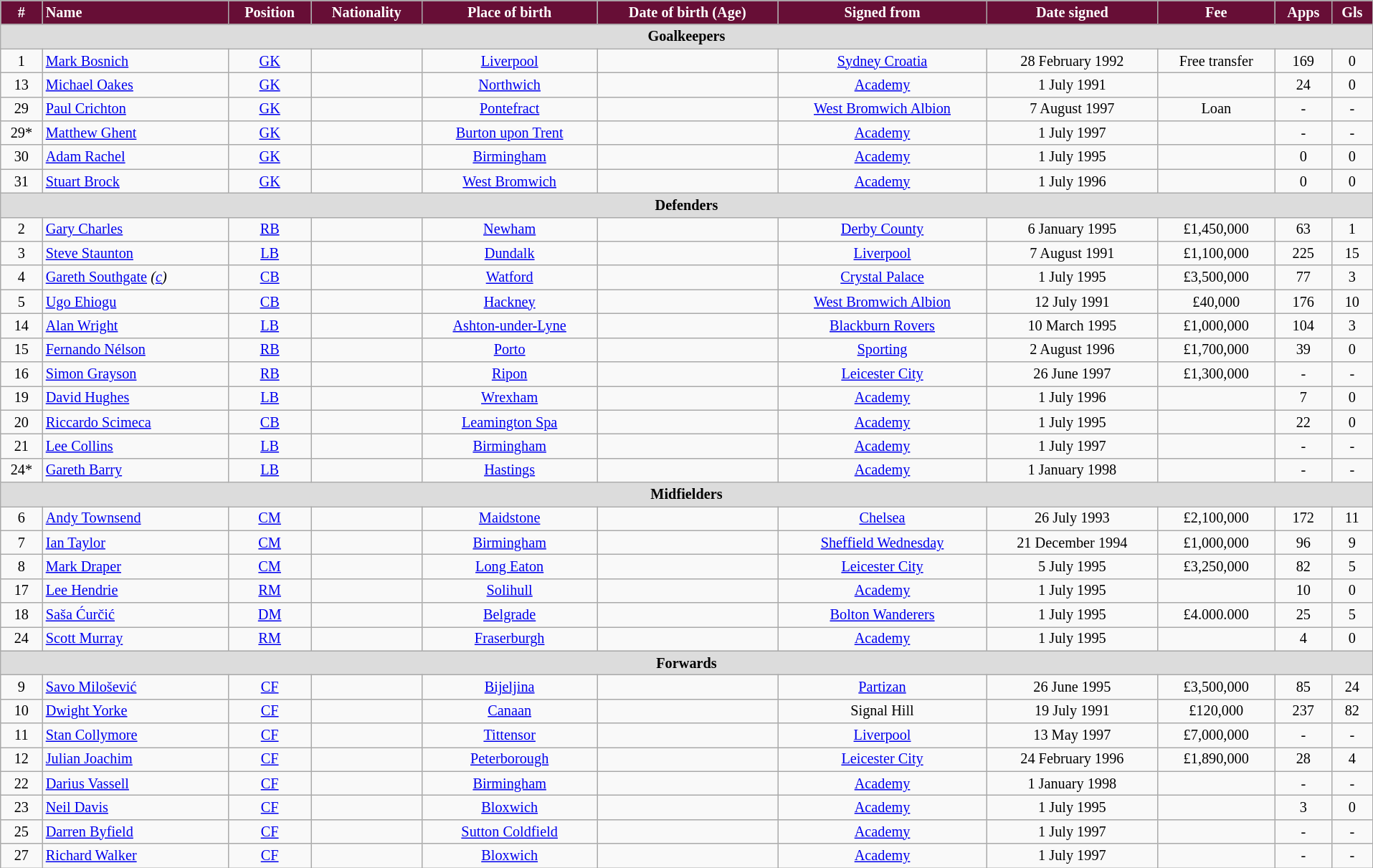<table class="wikitable" style="text-align:center; font-size:84.5%; width:101%;">
<tr>
<th style="background:#670E36; color:#FFFFFF; text-align:center;">#</th>
<th style="background:#670E36; color:#FFFFFF; text-align:left;">Name</th>
<th style="background:#670E36; color:#FFFFFF; text-align:center;">Position</th>
<th style="background:#670E36; color:#FFFFFF; text-align:center;">Nationality</th>
<th style="background:#670E36; color:#FFFFFF; text-align:center;">Place of birth</th>
<th style="background:#670E36; color:#FFFFFF; text-align:center;">Date of birth (Age)</th>
<th style="background:#670E36; color:#FFFFFF; text-align:center;">Signed from</th>
<th style="background:#670E36; color:#FFFFFF; text-align:center;">Date signed</th>
<th style="background:#670E36; color:#FFFFFF; text-align:center;">Fee</th>
<th style="background:#670E36; color:#FFFFFF; text-align:center;">Apps</th>
<th style="background:#670E36; color:#FFFFFF; text-align:center;">Gls</th>
</tr>
<tr>
<th colspan="11" style="background:#dcdcdc; tepxt-align:center;">Goalkeepers</th>
</tr>
<tr>
<td>1</td>
<td style="text-align:left;"><a href='#'>Mark Bosnich</a></td>
<td><a href='#'>GK</a></td>
<td></td>
<td><a href='#'>Liverpool</a></td>
<td></td>
<td> <a href='#'>Sydney Croatia</a></td>
<td>28 February 1992</td>
<td>Free transfer</td>
<td>169</td>
<td>0</td>
</tr>
<tr>
<td>13</td>
<td style="text-align:left;"><a href='#'>Michael Oakes</a></td>
<td><a href='#'>GK</a></td>
<td></td>
<td><a href='#'>Northwich</a></td>
<td></td>
<td><a href='#'>Academy</a></td>
<td>1 July 1991</td>
<td></td>
<td>24</td>
<td>0</td>
</tr>
<tr>
<td>29</td>
<td style="text-align:left;"><a href='#'>Paul Crichton</a></td>
<td><a href='#'>GK</a></td>
<td></td>
<td><a href='#'>Pontefract</a></td>
<td></td>
<td><a href='#'>West Bromwich Albion</a></td>
<td>7 August 1997</td>
<td>Loan</td>
<td>-</td>
<td>-</td>
</tr>
<tr>
<td>29*</td>
<td style="text-align:left;"><a href='#'>Matthew Ghent</a></td>
<td><a href='#'>GK</a></td>
<td></td>
<td><a href='#'>Burton upon Trent</a></td>
<td></td>
<td><a href='#'>Academy</a></td>
<td>1 July 1997</td>
<td></td>
<td>-</td>
<td>-</td>
</tr>
<tr>
<td>30</td>
<td style="text-align:left;"><a href='#'>Adam Rachel</a></td>
<td><a href='#'>GK</a></td>
<td></td>
<td><a href='#'>Birmingham</a></td>
<td></td>
<td><a href='#'>Academy</a></td>
<td>1 July 1995</td>
<td></td>
<td>0</td>
<td>0</td>
</tr>
<tr>
<td>31</td>
<td style="text-align:left;"><a href='#'>Stuart Brock</a></td>
<td><a href='#'>GK</a></td>
<td></td>
<td><a href='#'>West Bromwich</a></td>
<td></td>
<td><a href='#'>Academy</a></td>
<td>1 July 1996</td>
<td></td>
<td>0</td>
<td>0</td>
</tr>
<tr>
<th colspan="11" style="background:#dcdcdc; tepxt-align:center;">Defenders</th>
</tr>
<tr>
<td>2</td>
<td style="text-align:left;"><a href='#'>Gary Charles</a></td>
<td><a href='#'>RB</a></td>
<td></td>
<td><a href='#'>Newham</a></td>
<td></td>
<td><a href='#'>Derby County</a></td>
<td>6 January 1995</td>
<td>£1,450,000</td>
<td>63</td>
<td>1</td>
</tr>
<tr>
<td>3</td>
<td style="text-align:left;"><a href='#'>Steve Staunton</a></td>
<td><a href='#'>LB</a></td>
<td></td>
<td><a href='#'>Dundalk</a></td>
<td></td>
<td><a href='#'>Liverpool</a></td>
<td>7 August 1991</td>
<td>£1,100,000</td>
<td>225</td>
<td>15</td>
</tr>
<tr>
<td>4</td>
<td style="text-align:left;"><a href='#'>Gareth Southgate</a> <em>(<a href='#'>c</a>)</em></td>
<td><a href='#'>CB</a></td>
<td></td>
<td><a href='#'>Watford</a></td>
<td></td>
<td><a href='#'>Crystal Palace</a></td>
<td>1 July 1995</td>
<td>£3,500,000</td>
<td>77</td>
<td>3</td>
</tr>
<tr>
<td>5</td>
<td style="text-align:left;"><a href='#'>Ugo Ehiogu</a></td>
<td><a href='#'>CB</a></td>
<td></td>
<td><a href='#'>Hackney</a></td>
<td></td>
<td><a href='#'>West Bromwich Albion</a></td>
<td>12 July 1991</td>
<td>£40,000</td>
<td>176</td>
<td>10</td>
</tr>
<tr>
<td>14</td>
<td style="text-align:left;"><a href='#'>Alan Wright</a></td>
<td><a href='#'>LB</a></td>
<td></td>
<td><a href='#'>Ashton-under-Lyne</a></td>
<td></td>
<td><a href='#'>Blackburn Rovers</a></td>
<td>10 March 1995</td>
<td>£1,000,000</td>
<td>104</td>
<td>3</td>
</tr>
<tr>
<td>15</td>
<td style="text-align:left;"><a href='#'>Fernando Nélson</a></td>
<td><a href='#'>RB</a></td>
<td></td>
<td><a href='#'>Porto</a></td>
<td></td>
<td> <a href='#'>Sporting</a></td>
<td>2 August 1996</td>
<td>£1,700,000</td>
<td>39</td>
<td>0</td>
</tr>
<tr>
<td>16</td>
<td style="text-align:left;"><a href='#'>Simon Grayson</a></td>
<td><a href='#'>RB</a></td>
<td></td>
<td><a href='#'>Ripon</a></td>
<td></td>
<td><a href='#'>Leicester City</a></td>
<td>26 June 1997</td>
<td>£1,300,000</td>
<td>-</td>
<td>-</td>
</tr>
<tr>
<td>19</td>
<td style="text-align:left;"><a href='#'>David Hughes</a></td>
<td><a href='#'>LB</a></td>
<td></td>
<td><a href='#'>Wrexham</a></td>
<td></td>
<td><a href='#'>Academy</a></td>
<td>1 July 1996</td>
<td></td>
<td>7</td>
<td>0</td>
</tr>
<tr>
<td>20</td>
<td style="text-align:left;"><a href='#'>Riccardo Scimeca</a></td>
<td><a href='#'>CB</a></td>
<td></td>
<td><a href='#'>Leamington Spa</a></td>
<td></td>
<td><a href='#'>Academy</a></td>
<td>1 July 1995</td>
<td></td>
<td>22</td>
<td>0</td>
</tr>
<tr>
<td>21</td>
<td style="text-align:left;"><a href='#'>Lee Collins</a></td>
<td><a href='#'>LB</a></td>
<td></td>
<td><a href='#'>Birmingham</a></td>
<td></td>
<td><a href='#'>Academy</a></td>
<td>1 July 1997</td>
<td></td>
<td>-</td>
<td>-</td>
</tr>
<tr>
<td>24*</td>
<td style="text-align:left;"><a href='#'>Gareth Barry</a></td>
<td><a href='#'>LB</a></td>
<td></td>
<td><a href='#'>Hastings</a></td>
<td></td>
<td><a href='#'>Academy</a></td>
<td>1 January 1998</td>
<td></td>
<td>-</td>
<td>-</td>
</tr>
<tr>
<th colspan="11" style="background:#dcdcdc; tepxt-align:center;">Midfielders</th>
</tr>
<tr>
<td>6</td>
<td style="text-align:left;"><a href='#'>Andy Townsend</a></td>
<td><a href='#'>CM</a></td>
<td></td>
<td> <a href='#'>Maidstone</a></td>
<td></td>
<td><a href='#'>Chelsea</a></td>
<td>26 July 1993</td>
<td>£2,100,000</td>
<td>172</td>
<td>11</td>
</tr>
<tr>
<td>7</td>
<td style="text-align:left;"><a href='#'>Ian Taylor</a></td>
<td><a href='#'>CM</a></td>
<td></td>
<td><a href='#'>Birmingham</a></td>
<td></td>
<td><a href='#'>Sheffield Wednesday</a></td>
<td>21 December 1994</td>
<td>£1,000,000</td>
<td>96</td>
<td>9</td>
</tr>
<tr>
<td>8</td>
<td style="text-align:left;"><a href='#'>Mark Draper</a></td>
<td><a href='#'>CM</a></td>
<td></td>
<td><a href='#'>Long Eaton</a></td>
<td></td>
<td><a href='#'>Leicester City</a></td>
<td>5 July 1995</td>
<td>£3,250,000</td>
<td>82</td>
<td>5</td>
</tr>
<tr>
<td>17</td>
<td style="text-align:left;"><a href='#'>Lee Hendrie</a></td>
<td><a href='#'>RM</a></td>
<td></td>
<td><a href='#'>Solihull</a></td>
<td></td>
<td><a href='#'>Academy</a></td>
<td>1 July 1995</td>
<td></td>
<td>10</td>
<td>0</td>
</tr>
<tr>
<td>18</td>
<td style="text-align:left;"><a href='#'>Saša Ćurčić</a></td>
<td><a href='#'>DM</a></td>
<td></td>
<td><a href='#'>Belgrade</a></td>
<td></td>
<td><a href='#'>Bolton Wanderers</a></td>
<td>1 July 1995</td>
<td>£4.000.000</td>
<td>25</td>
<td>5</td>
</tr>
<tr>
<td>24</td>
<td style="text-align:left;"><a href='#'>Scott Murray</a></td>
<td><a href='#'>RM</a></td>
<td></td>
<td><a href='#'>Fraserburgh</a></td>
<td></td>
<td><a href='#'>Academy</a></td>
<td>1 July 1995</td>
<td></td>
<td>4</td>
<td>0</td>
</tr>
<tr>
<th colspan="11" style="background:#dcdcdc; tepxt-align:center;">Forwards</th>
</tr>
<tr>
<td>9</td>
<td style="text-align:left;"><a href='#'>Savo Milošević</a></td>
<td><a href='#'>CF</a></td>
<td></td>
<td><a href='#'>Bijeljina</a></td>
<td></td>
<td> <a href='#'>Partizan</a></td>
<td>26 June 1995</td>
<td>£3,500,000</td>
<td>85</td>
<td>24</td>
</tr>
<tr>
<td>10</td>
<td style="text-align:left;"><a href='#'>Dwight Yorke</a></td>
<td><a href='#'>CF</a></td>
<td></td>
<td><a href='#'>Canaan</a></td>
<td></td>
<td> Signal Hill</td>
<td>19 July 1991</td>
<td>£120,000</td>
<td>237</td>
<td>82</td>
</tr>
<tr>
<td>11</td>
<td style="text-align:left;"><a href='#'>Stan Collymore</a></td>
<td><a href='#'>CF</a></td>
<td></td>
<td><a href='#'>Tittensor</a></td>
<td></td>
<td><a href='#'>Liverpool</a></td>
<td>13 May 1997</td>
<td>£7,000,000</td>
<td>-</td>
<td>-</td>
</tr>
<tr>
<td>12</td>
<td style="text-align:left;"><a href='#'>Julian Joachim</a></td>
<td><a href='#'>CF</a></td>
<td></td>
<td><a href='#'>Peterborough</a></td>
<td></td>
<td><a href='#'>Leicester City</a></td>
<td>24 February 1996</td>
<td>£1,890,000</td>
<td>28</td>
<td>4</td>
</tr>
<tr>
<td>22</td>
<td style="text-align:left;"><a href='#'>Darius Vassell</a></td>
<td><a href='#'>CF</a></td>
<td></td>
<td><a href='#'>Birmingham</a></td>
<td></td>
<td><a href='#'>Academy</a></td>
<td>1 January 1998</td>
<td></td>
<td>-</td>
<td>-</td>
</tr>
<tr>
<td>23</td>
<td style="text-align:left;"><a href='#'>Neil Davis</a></td>
<td><a href='#'>CF</a></td>
<td></td>
<td><a href='#'>Bloxwich</a></td>
<td></td>
<td><a href='#'>Academy</a></td>
<td>1 July 1995</td>
<td></td>
<td>3</td>
<td>0</td>
</tr>
<tr>
<td>25</td>
<td style="text-align:left;"><a href='#'>Darren Byfield</a></td>
<td><a href='#'>CF</a></td>
<td></td>
<td> <a href='#'>Sutton Coldfield</a></td>
<td></td>
<td><a href='#'>Academy</a></td>
<td>1 July 1997</td>
<td></td>
<td>-</td>
<td>-</td>
</tr>
<tr>
<td>27</td>
<td style="text-align:left;"><a href='#'>Richard Walker</a></td>
<td><a href='#'>CF</a></td>
<td></td>
<td><a href='#'>Bloxwich</a></td>
<td></td>
<td><a href='#'>Academy</a></td>
<td>1 July 1997</td>
<td></td>
<td>-</td>
<td>-</td>
</tr>
</table>
